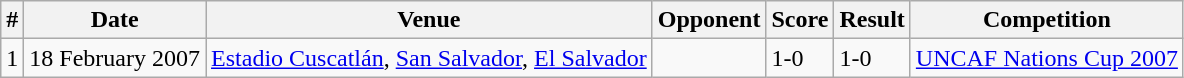<table class="wikitable">
<tr>
<th>#</th>
<th>Date</th>
<th>Venue</th>
<th>Opponent</th>
<th>Score</th>
<th>Result</th>
<th>Competition</th>
</tr>
<tr>
<td>1</td>
<td>18 February 2007</td>
<td><a href='#'>Estadio Cuscatlán</a>, <a href='#'>San Salvador</a>, <a href='#'>El Salvador</a></td>
<td></td>
<td>1-0</td>
<td>1-0</td>
<td><a href='#'>UNCAF Nations Cup 2007</a></td>
</tr>
</table>
